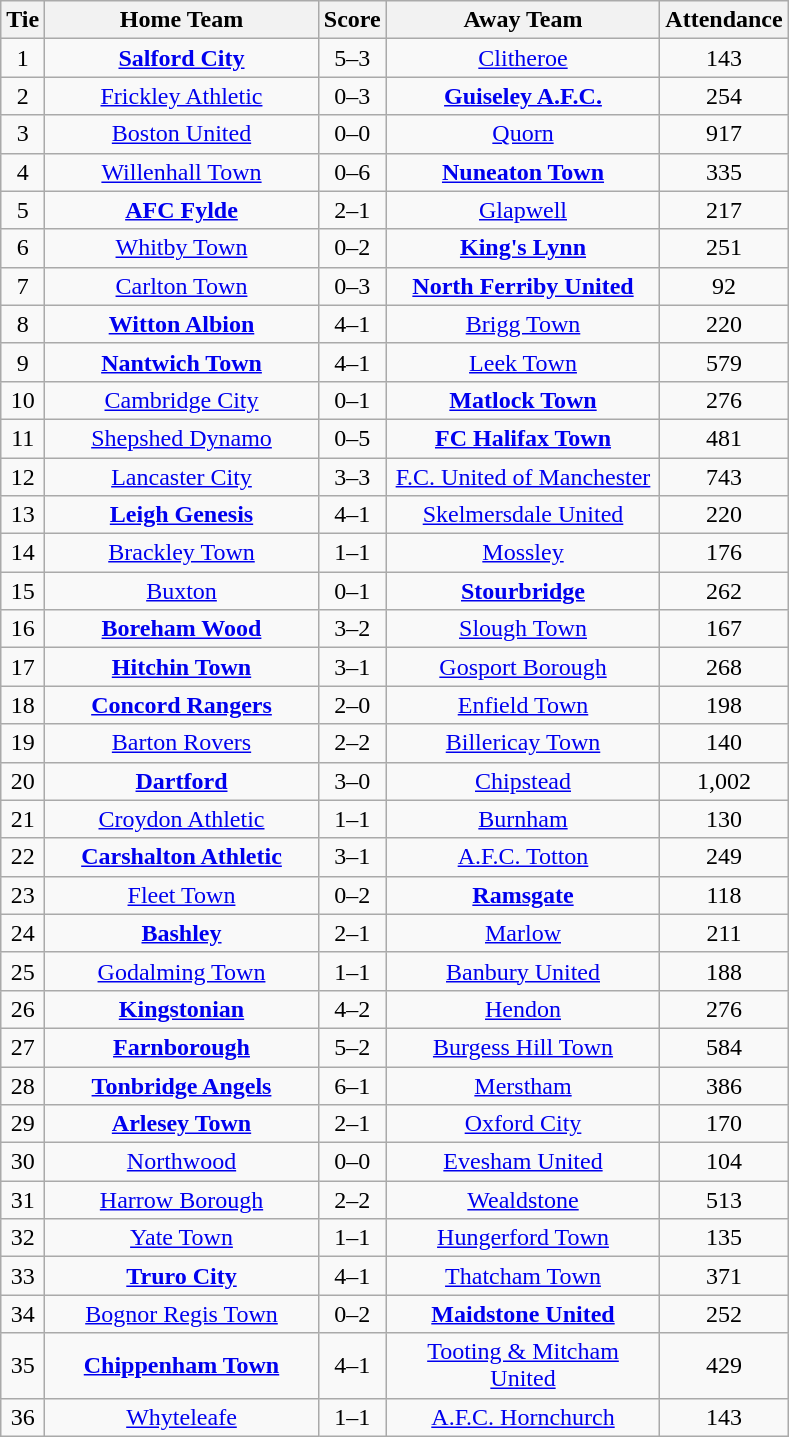<table class="wikitable" style="text-align:center;">
<tr>
<th width=20>Tie</th>
<th width=175>Home Team</th>
<th width=20>Score</th>
<th width=175>Away Team</th>
<th width=20>Attendance</th>
</tr>
<tr>
<td>1</td>
<td><strong><a href='#'>Salford City</a></strong></td>
<td>5–3</td>
<td><a href='#'>Clitheroe</a></td>
<td>143</td>
</tr>
<tr>
<td>2</td>
<td><a href='#'>Frickley Athletic</a></td>
<td>0–3</td>
<td><strong><a href='#'>Guiseley A.F.C.</a></strong></td>
<td>254</td>
</tr>
<tr>
<td>3</td>
<td><a href='#'>Boston United</a></td>
<td>0–0</td>
<td><a href='#'>Quorn</a></td>
<td>917</td>
</tr>
<tr>
<td>4</td>
<td><a href='#'>Willenhall Town</a></td>
<td>0–6</td>
<td><strong><a href='#'>Nuneaton Town</a></strong></td>
<td>335</td>
</tr>
<tr>
<td>5</td>
<td><strong><a href='#'>AFC Fylde</a></strong></td>
<td>2–1</td>
<td><a href='#'>Glapwell</a></td>
<td>217</td>
</tr>
<tr>
<td>6</td>
<td><a href='#'>Whitby Town</a></td>
<td>0–2</td>
<td><strong><a href='#'>King's Lynn</a></strong></td>
<td>251</td>
</tr>
<tr>
<td>7</td>
<td><a href='#'>Carlton Town</a></td>
<td>0–3</td>
<td><strong><a href='#'>North Ferriby United</a></strong></td>
<td>92</td>
</tr>
<tr>
<td>8</td>
<td><strong><a href='#'>Witton Albion</a></strong></td>
<td>4–1</td>
<td><a href='#'>Brigg Town</a></td>
<td>220</td>
</tr>
<tr>
<td>9</td>
<td><strong><a href='#'>Nantwich Town</a></strong></td>
<td>4–1</td>
<td><a href='#'>Leek Town</a></td>
<td>579</td>
</tr>
<tr>
<td>10</td>
<td><a href='#'>Cambridge City</a></td>
<td>0–1</td>
<td><strong><a href='#'>Matlock Town</a></strong></td>
<td>276</td>
</tr>
<tr>
<td>11</td>
<td><a href='#'>Shepshed Dynamo</a></td>
<td>0–5</td>
<td><strong><a href='#'>FC Halifax Town</a></strong></td>
<td>481</td>
</tr>
<tr>
<td>12</td>
<td><a href='#'>Lancaster City</a></td>
<td>3–3</td>
<td><a href='#'>F.C. United of Manchester</a></td>
<td>743</td>
</tr>
<tr>
<td>13</td>
<td><strong><a href='#'>Leigh Genesis</a></strong></td>
<td>4–1</td>
<td><a href='#'>Skelmersdale United</a></td>
<td>220</td>
</tr>
<tr>
<td>14</td>
<td><a href='#'>Brackley Town</a></td>
<td>1–1</td>
<td><a href='#'>Mossley</a></td>
<td>176</td>
</tr>
<tr>
<td>15</td>
<td><a href='#'>Buxton</a></td>
<td>0–1</td>
<td><strong><a href='#'>Stourbridge</a></strong></td>
<td>262</td>
</tr>
<tr>
<td>16</td>
<td><strong><a href='#'>Boreham Wood</a></strong></td>
<td>3–2</td>
<td><a href='#'>Slough Town</a></td>
<td>167</td>
</tr>
<tr>
<td>17</td>
<td><strong><a href='#'>Hitchin Town</a></strong></td>
<td>3–1</td>
<td><a href='#'>Gosport Borough</a></td>
<td>268</td>
</tr>
<tr>
<td>18</td>
<td><strong><a href='#'>Concord Rangers</a></strong></td>
<td>2–0</td>
<td><a href='#'>Enfield Town</a></td>
<td>198</td>
</tr>
<tr>
<td>19</td>
<td><a href='#'>Barton Rovers</a></td>
<td>2–2</td>
<td><a href='#'>Billericay Town</a></td>
<td>140</td>
</tr>
<tr>
<td>20</td>
<td><strong><a href='#'>Dartford</a></strong></td>
<td>3–0</td>
<td><a href='#'>Chipstead</a></td>
<td>1,002</td>
</tr>
<tr>
<td>21</td>
<td><a href='#'>Croydon Athletic</a></td>
<td>1–1</td>
<td><a href='#'>Burnham</a></td>
<td>130</td>
</tr>
<tr>
<td>22</td>
<td><strong><a href='#'>Carshalton Athletic</a></strong></td>
<td>3–1</td>
<td><a href='#'>A.F.C. Totton</a></td>
<td>249</td>
</tr>
<tr>
<td>23</td>
<td><a href='#'>Fleet Town</a></td>
<td>0–2</td>
<td><strong><a href='#'>Ramsgate</a></strong></td>
<td>118</td>
</tr>
<tr>
<td>24</td>
<td><strong><a href='#'>Bashley</a></strong></td>
<td>2–1</td>
<td><a href='#'>Marlow</a></td>
<td>211</td>
</tr>
<tr>
<td>25</td>
<td><a href='#'>Godalming Town</a></td>
<td>1–1</td>
<td><a href='#'>Banbury United</a></td>
<td>188</td>
</tr>
<tr>
<td>26</td>
<td><strong><a href='#'>Kingstonian</a></strong></td>
<td>4–2</td>
<td><a href='#'>Hendon</a></td>
<td>276</td>
</tr>
<tr>
<td>27</td>
<td><strong><a href='#'>Farnborough</a></strong></td>
<td>5–2</td>
<td><a href='#'>Burgess Hill Town</a></td>
<td>584</td>
</tr>
<tr>
<td>28</td>
<td><strong><a href='#'>Tonbridge Angels</a></strong></td>
<td>6–1</td>
<td><a href='#'>Merstham</a></td>
<td>386</td>
</tr>
<tr>
<td>29</td>
<td><strong><a href='#'>Arlesey Town</a></strong></td>
<td>2–1</td>
<td><a href='#'>Oxford City</a></td>
<td>170</td>
</tr>
<tr>
<td>30</td>
<td><a href='#'>Northwood</a></td>
<td>0–0</td>
<td><a href='#'>Evesham United</a></td>
<td>104</td>
</tr>
<tr>
<td>31</td>
<td><a href='#'>Harrow Borough</a></td>
<td>2–2</td>
<td><a href='#'>Wealdstone</a></td>
<td>513</td>
</tr>
<tr>
<td>32</td>
<td><a href='#'>Yate Town</a></td>
<td>1–1</td>
<td><a href='#'>Hungerford Town</a></td>
<td>135</td>
</tr>
<tr>
<td>33</td>
<td><strong><a href='#'>Truro City</a></strong></td>
<td>4–1</td>
<td><a href='#'>Thatcham Town</a></td>
<td>371</td>
</tr>
<tr>
<td>34</td>
<td><a href='#'>Bognor Regis Town</a></td>
<td>0–2</td>
<td><strong><a href='#'>Maidstone United</a></strong></td>
<td>252</td>
</tr>
<tr>
<td>35</td>
<td><strong><a href='#'>Chippenham Town</a></strong></td>
<td>4–1</td>
<td><a href='#'>Tooting & Mitcham United</a></td>
<td>429</td>
</tr>
<tr>
<td>36</td>
<td><a href='#'>Whyteleafe</a></td>
<td>1–1</td>
<td><a href='#'>A.F.C. Hornchurch</a></td>
<td>143</td>
</tr>
</table>
